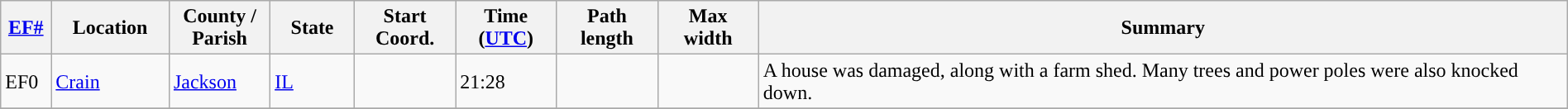<table class="wikitable sortable" style="width:100%;">
<tr>
<th scope="col" width="3%" align="center"><a href='#'>EF#</a></th>
<th scope="col" width="7%" align="center" class="unsortable">Location</th>
<th scope="col" width="6%" align="center" class="unsortable">County / Parish</th>
<th scope="col" width="5%" align="center">State</th>
<th scope="col" width="6%" align="center">Start Coord.</th>
<th scope="col" width="6%" align="center">Time (<a href='#'>UTC</a>)</th>
<th scope="col" width="6%" align="center">Path length</th>
<th scope="col" width="6%" align="center">Max width</th>
<th scope="col" width="48%" class="unsortable" align="center">Summary</th>
</tr>
<tr>
<td>EF0</td>
<td><a href='#'>Crain</a></td>
<td><a href='#'>Jackson</a></td>
<td><a href='#'>IL</a></td>
<td></td>
<td>21:28</td>
<td></td>
<td></td>
<td>A house was damaged, along with a farm shed. Many trees and power poles were also knocked down.</td>
</tr>
<tr>
</tr>
</table>
